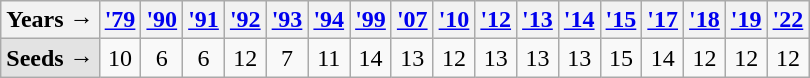<table class="wikitable">
<tr>
<th>Years →</th>
<th><a href='#'>'79</a></th>
<th><a href='#'>'90</a></th>
<th><a href='#'>'91</a></th>
<th><a href='#'>'92</a></th>
<th><a href='#'>'93</a></th>
<th><a href='#'>'94</a></th>
<th><a href='#'>'99</a></th>
<th><a href='#'>'07</a></th>
<th><a href='#'>'10</a></th>
<th><a href='#'>'12</a></th>
<th><a href='#'>'13</a></th>
<th><a href='#'>'14</a></th>
<th><a href='#'>'15</a></th>
<th><a href='#'>'17</a></th>
<th><a href='#'>'18</a></th>
<th><a href='#'>'19</a></th>
<th><a href='#'>'22</a></th>
</tr>
<tr align=center>
<td style="text-align:left; background:#e3e3e3;"><strong>Seeds →</strong></td>
<td>10</td>
<td>6</td>
<td>6</td>
<td>12</td>
<td>7</td>
<td>11</td>
<td>14</td>
<td>13</td>
<td>12</td>
<td>13</td>
<td>13</td>
<td>13</td>
<td>15</td>
<td>14</td>
<td>12</td>
<td>12</td>
<td>12</td>
</tr>
</table>
